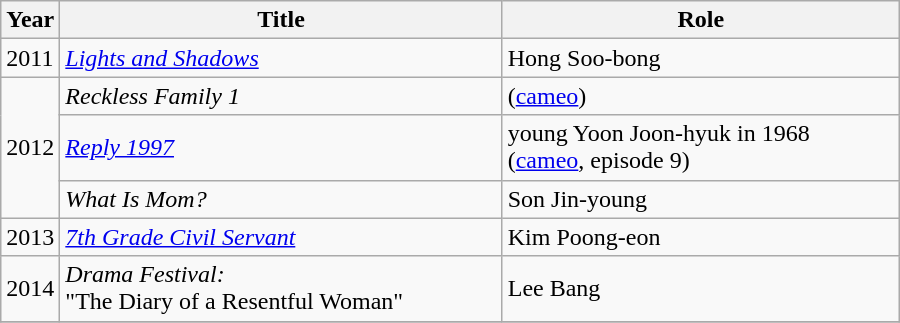<table class="wikitable" style="width:600px">
<tr>
<th width=10>Year</th>
<th>Title</th>
<th>Role</th>
</tr>
<tr>
<td>2011</td>
<td><em><a href='#'>Lights and Shadows</a></em></td>
<td>Hong Soo-bong</td>
</tr>
<tr>
<td rowspan=3>2012</td>
<td><em>Reckless Family 1</em></td>
<td>(<a href='#'>cameo</a>)</td>
</tr>
<tr>
<td><em><a href='#'>Reply 1997</a></em></td>
<td>young Yoon Joon-hyuk in 1968 <br> (<a href='#'>cameo</a>, episode 9)</td>
</tr>
<tr>
<td><em>What Is Mom?</em></td>
<td>Son Jin-young</td>
</tr>
<tr>
<td>2013</td>
<td><em><a href='#'>7th Grade Civil Servant</a></em></td>
<td>Kim Poong-eon</td>
</tr>
<tr>
<td>2014</td>
<td><em>Drama Festival:</em><br>"The Diary of a Resentful Woman"</td>
<td>Lee Bang</td>
</tr>
<tr>
</tr>
</table>
